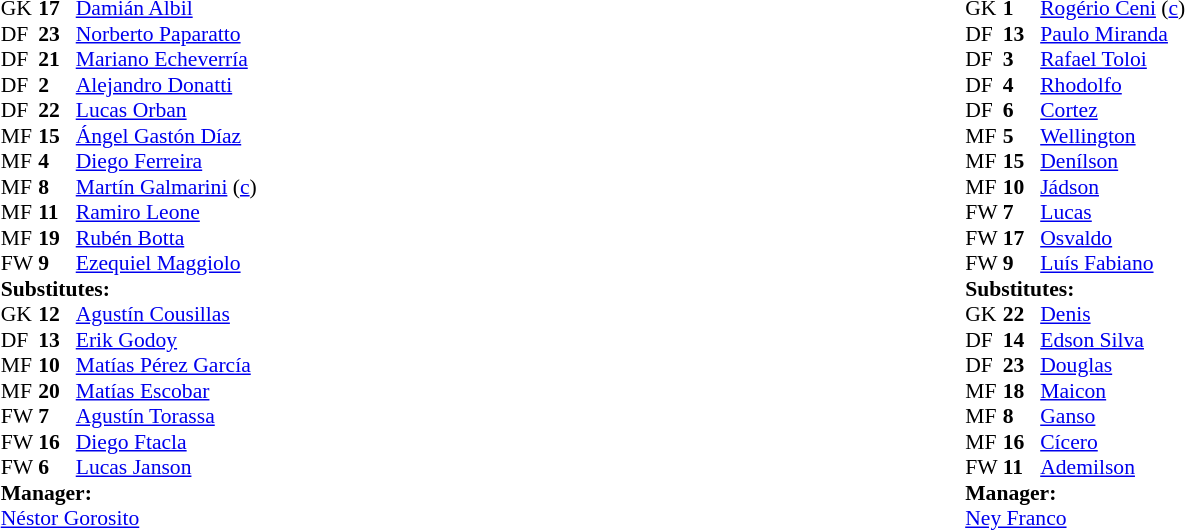<table width="100%">
<tr>
<td valign="top" width="50%"><br><table style="font-size: 90%" cellspacing="0" cellpadding="0" align=center>
<tr>
<th width=25></th>
<th width=25></th>
</tr>
<tr>
<td>GK</td>
<td><strong>17</strong></td>
<td> <a href='#'>Damián Albil</a></td>
</tr>
<tr>
<td>DF</td>
<td><strong>23</strong></td>
<td> <a href='#'>Norberto Paparatto</a></td>
<td></td>
</tr>
<tr>
<td>DF</td>
<td><strong>21</strong></td>
<td> <a href='#'>Mariano Echeverría</a></td>
<td></td>
</tr>
<tr>
<td>DF</td>
<td><strong>2</strong></td>
<td> <a href='#'>Alejandro Donatti</a></td>
<td></td>
</tr>
<tr>
<td>DF</td>
<td><strong>22</strong></td>
<td> <a href='#'>Lucas Orban</a></td>
</tr>
<tr>
<td>MF</td>
<td><strong>15</strong></td>
<td> <a href='#'>Ángel Gastón Díaz</a></td>
</tr>
<tr>
<td>MF</td>
<td><strong>4</strong></td>
<td> <a href='#'>Diego Ferreira</a></td>
</tr>
<tr>
<td>MF</td>
<td><strong>8</strong></td>
<td> <a href='#'>Martín Galmarini</a> (<a href='#'>c</a>)</td>
</tr>
<tr>
<td>MF</td>
<td><strong>11</strong></td>
<td> <a href='#'>Ramiro Leone</a></td>
</tr>
<tr>
<td>MF</td>
<td><strong>19</strong></td>
<td> <a href='#'>Rubén Botta</a></td>
<td></td>
<td></td>
</tr>
<tr>
<td>FW</td>
<td><strong>9</strong></td>
<td> <a href='#'>Ezequiel Maggiolo</a></td>
<td></td>
<td></td>
</tr>
<tr>
<td colspan=3><strong>Substitutes:</strong></td>
</tr>
<tr>
<td>GK</td>
<td><strong>12</strong></td>
<td> <a href='#'>Agustín Cousillas</a></td>
</tr>
<tr>
<td>DF</td>
<td><strong>13</strong></td>
<td> <a href='#'>Erik Godoy</a></td>
</tr>
<tr>
<td>MF</td>
<td><strong>10</strong></td>
<td> <a href='#'>Matías Pérez García</a></td>
</tr>
<tr>
<td>MF</td>
<td><strong>20</strong></td>
<td> <a href='#'>Matías Escobar</a></td>
</tr>
<tr>
<td>FW</td>
<td><strong>7</strong></td>
<td> <a href='#'>Agustín Torassa</a></td>
<td></td>
<td></td>
</tr>
<tr>
<td>FW</td>
<td><strong>16</strong></td>
<td> <a href='#'>Diego Ftacla</a></td>
<td></td>
<td></td>
</tr>
<tr>
<td>FW</td>
<td><strong>6</strong></td>
<td> <a href='#'>Lucas Janson</a></td>
</tr>
<tr>
<td colspan=3><strong>Manager:</strong></td>
</tr>
<tr>
<td colspan=4> <a href='#'>Néstor Gorosito</a></td>
</tr>
</table>
</td>
<td><br><table style="font-size: 90%" cellspacing="0" cellpadding="0" align=center>
<tr>
<th width=25></th>
<th width=25></th>
</tr>
<tr>
<td>GK</td>
<td><strong>1</strong></td>
<td> <a href='#'>Rogério Ceni</a> (<a href='#'>c</a>)</td>
</tr>
<tr>
<td>DF</td>
<td><strong>13</strong></td>
<td> <a href='#'>Paulo Miranda</a></td>
</tr>
<tr>
<td>DF</td>
<td><strong>3</strong></td>
<td> <a href='#'>Rafael Toloi</a></td>
<td></td>
</tr>
<tr>
<td>DF</td>
<td><strong>4</strong></td>
<td> <a href='#'>Rhodolfo</a></td>
<td></td>
</tr>
<tr>
<td>DF</td>
<td><strong>6</strong></td>
<td> <a href='#'>Cortez</a></td>
</tr>
<tr>
<td>MF</td>
<td><strong>5</strong></td>
<td> <a href='#'>Wellington</a></td>
</tr>
<tr>
<td>MF</td>
<td><strong>15</strong></td>
<td> <a href='#'>Denílson</a></td>
<td></td>
</tr>
<tr>
<td>MF</td>
<td><strong>10</strong></td>
<td> <a href='#'>Jádson</a></td>
<td></td>
<td></td>
</tr>
<tr>
<td>FW</td>
<td><strong>7</strong></td>
<td> <a href='#'>Lucas</a></td>
</tr>
<tr>
<td>FW</td>
<td><strong>17</strong></td>
<td> <a href='#'>Osvaldo</a></td>
</tr>
<tr>
<td>FW</td>
<td><strong>9</strong></td>
<td> <a href='#'>Luís Fabiano</a></td>
<td></td>
</tr>
<tr>
<td colspan=3><strong>Substitutes:</strong></td>
</tr>
<tr>
<td>GK</td>
<td><strong>22</strong></td>
<td> <a href='#'>Denis</a></td>
</tr>
<tr>
<td>DF</td>
<td><strong>14</strong></td>
<td> <a href='#'>Edson Silva</a></td>
</tr>
<tr>
<td>DF</td>
<td><strong>23</strong></td>
<td> <a href='#'>Douglas</a></td>
</tr>
<tr>
<td>MF</td>
<td><strong>18</strong></td>
<td> <a href='#'>Maicon</a></td>
</tr>
<tr>
<td>MF</td>
<td><strong>8</strong></td>
<td> <a href='#'>Ganso</a></td>
</tr>
<tr>
<td>MF</td>
<td><strong>16</strong></td>
<td> <a href='#'>Cícero</a></td>
<td></td>
<td></td>
</tr>
<tr>
<td>FW</td>
<td><strong>11</strong></td>
<td> <a href='#'>Ademilson</a></td>
</tr>
<tr>
<td colspan=3><strong>Manager:</strong></td>
</tr>
<tr>
<td colspan=4> <a href='#'>Ney Franco</a></td>
</tr>
</table>
</td>
</tr>
</table>
